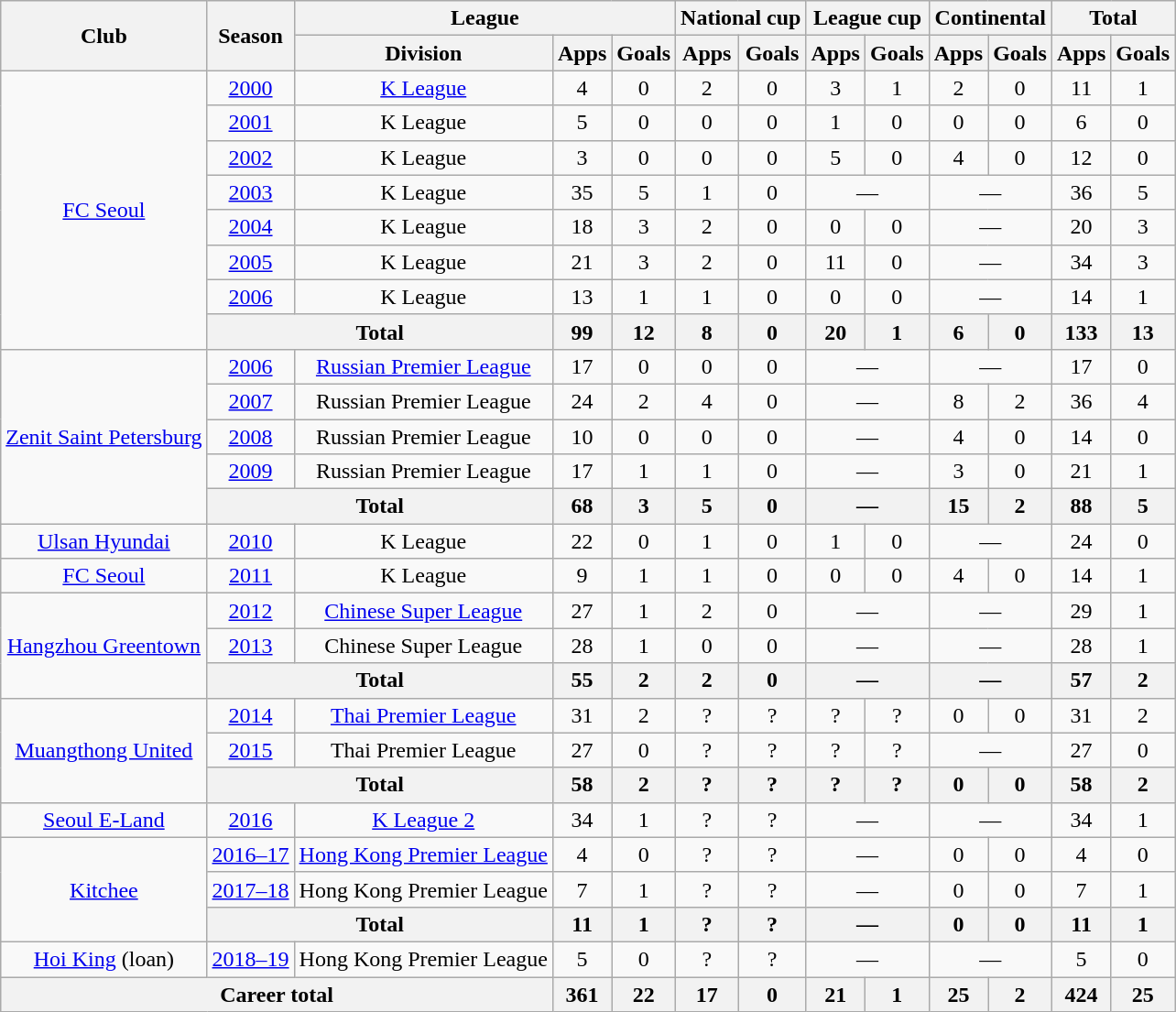<table class="wikitable" style="text-align:center">
<tr>
<th rowspan=2>Club</th>
<th rowspan=2>Season</th>
<th colspan=3>League</th>
<th colspan=2>National cup</th>
<th colspan=2>League cup</th>
<th colspan=2>Continental</th>
<th colspan=2>Total</th>
</tr>
<tr>
<th>Division</th>
<th>Apps</th>
<th>Goals</th>
<th>Apps</th>
<th>Goals</th>
<th>Apps</th>
<th>Goals</th>
<th>Apps</th>
<th>Goals</th>
<th>Apps</th>
<th>Goals</th>
</tr>
<tr>
<td rowspan=8><a href='#'>FC Seoul</a></td>
<td><a href='#'>2000</a></td>
<td><a href='#'>K League</a></td>
<td>4</td>
<td>0</td>
<td>2</td>
<td>0</td>
<td>3</td>
<td>1</td>
<td>2</td>
<td>0</td>
<td>11</td>
<td>1</td>
</tr>
<tr>
<td><a href='#'>2001</a></td>
<td>K League</td>
<td>5</td>
<td>0</td>
<td>0</td>
<td>0</td>
<td>1</td>
<td>0</td>
<td>0</td>
<td>0</td>
<td>6</td>
<td>0</td>
</tr>
<tr>
<td><a href='#'>2002</a></td>
<td>K League</td>
<td>3</td>
<td>0</td>
<td>0</td>
<td>0</td>
<td>5</td>
<td>0</td>
<td>4</td>
<td>0</td>
<td>12</td>
<td>0</td>
</tr>
<tr>
<td><a href='#'>2003</a></td>
<td>K League</td>
<td>35</td>
<td>5</td>
<td>1</td>
<td>0</td>
<td colspan="2">—</td>
<td colspan="2">—</td>
<td>36</td>
<td>5</td>
</tr>
<tr>
<td><a href='#'>2004</a></td>
<td>K League</td>
<td>18</td>
<td>3</td>
<td>2</td>
<td>0</td>
<td>0</td>
<td>0</td>
<td colspan="2">—</td>
<td>20</td>
<td>3</td>
</tr>
<tr>
<td><a href='#'>2005</a></td>
<td>K League</td>
<td>21</td>
<td>3</td>
<td>2</td>
<td>0</td>
<td>11</td>
<td>0</td>
<td colspan="2">—</td>
<td>34</td>
<td>3</td>
</tr>
<tr>
<td><a href='#'>2006</a></td>
<td>K League</td>
<td>13</td>
<td>1</td>
<td>1</td>
<td>0</td>
<td>0</td>
<td>0</td>
<td colspan="2">—</td>
<td>14</td>
<td>1</td>
</tr>
<tr>
<th colspan=2>Total</th>
<th>99</th>
<th>12</th>
<th>8</th>
<th>0</th>
<th>20</th>
<th>1</th>
<th>6</th>
<th>0</th>
<th>133</th>
<th>13</th>
</tr>
<tr>
<td rowspan=5><a href='#'>Zenit Saint Petersburg</a></td>
<td><a href='#'>2006</a></td>
<td><a href='#'>Russian Premier League</a></td>
<td>17</td>
<td>0</td>
<td>0</td>
<td>0</td>
<td colspan="2">—</td>
<td colspan="2">—</td>
<td>17</td>
<td>0</td>
</tr>
<tr>
<td><a href='#'>2007</a></td>
<td>Russian Premier League</td>
<td>24</td>
<td>2</td>
<td>4</td>
<td>0</td>
<td colspan="2">—</td>
<td>8</td>
<td>2</td>
<td>36</td>
<td>4</td>
</tr>
<tr>
<td><a href='#'>2008</a></td>
<td>Russian Premier League</td>
<td>10</td>
<td>0</td>
<td>0</td>
<td>0</td>
<td colspan="2">—</td>
<td>4</td>
<td>0</td>
<td>14</td>
<td>0</td>
</tr>
<tr>
<td><a href='#'>2009</a></td>
<td>Russian Premier League</td>
<td>17</td>
<td>1</td>
<td>1</td>
<td>0</td>
<td colspan="2">—</td>
<td>3</td>
<td>0</td>
<td>21</td>
<td>1</td>
</tr>
<tr>
<th colspan=2>Total</th>
<th>68</th>
<th>3</th>
<th>5</th>
<th>0</th>
<th colspan="2">—</th>
<th>15</th>
<th>2</th>
<th>88</th>
<th>5</th>
</tr>
<tr>
<td><a href='#'>Ulsan Hyundai</a></td>
<td><a href='#'>2010</a></td>
<td>K League</td>
<td>22</td>
<td>0</td>
<td>1</td>
<td>0</td>
<td>1</td>
<td>0</td>
<td colspan=2>—</td>
<td>24</td>
<td>0</td>
</tr>
<tr>
<td><a href='#'>FC Seoul</a></td>
<td><a href='#'>2011</a></td>
<td>K League</td>
<td>9</td>
<td>1</td>
<td>1</td>
<td>0</td>
<td>0</td>
<td>0</td>
<td>4</td>
<td>0</td>
<td>14</td>
<td>1</td>
</tr>
<tr>
<td rowspan=3><a href='#'>Hangzhou Greentown</a></td>
<td><a href='#'>2012</a></td>
<td><a href='#'>Chinese Super League</a></td>
<td>27</td>
<td>1</td>
<td>2</td>
<td>0</td>
<td colspan=2>—</td>
<td colspan=2>—</td>
<td>29</td>
<td>1</td>
</tr>
<tr>
<td><a href='#'>2013</a></td>
<td>Chinese Super League</td>
<td>28</td>
<td>1</td>
<td>0</td>
<td>0</td>
<td colspan=2>—</td>
<td colspan=2>—</td>
<td>28</td>
<td>1</td>
</tr>
<tr>
<th colspan=2>Total</th>
<th>55</th>
<th>2</th>
<th>2</th>
<th>0</th>
<th colspan="2">—</th>
<th colspan="2">—</th>
<th>57</th>
<th>2</th>
</tr>
<tr>
<td rowspan=3><a href='#'>Muangthong United</a></td>
<td><a href='#'>2014</a></td>
<td><a href='#'>Thai Premier League</a></td>
<td>31</td>
<td>2</td>
<td>?</td>
<td>?</td>
<td>?</td>
<td>?</td>
<td>0</td>
<td>0</td>
<td>31</td>
<td>2</td>
</tr>
<tr>
<td><a href='#'>2015</a></td>
<td>Thai Premier League</td>
<td>27</td>
<td>0</td>
<td>?</td>
<td>?</td>
<td>?</td>
<td>?</td>
<td colspan=2>—</td>
<td>27</td>
<td>0</td>
</tr>
<tr>
<th colspan=2>Total</th>
<th>58</th>
<th>2</th>
<th>?</th>
<th>?</th>
<th>?</th>
<th>?</th>
<th>0</th>
<th>0</th>
<th>58</th>
<th>2</th>
</tr>
<tr>
<td><a href='#'>Seoul E-Land</a></td>
<td><a href='#'>2016</a></td>
<td><a href='#'>K League 2</a></td>
<td>34</td>
<td>1</td>
<td>?</td>
<td>?</td>
<td colspan=2>—</td>
<td colspan=2>—</td>
<td>34</td>
<td>1</td>
</tr>
<tr>
<td rowspan=3><a href='#'>Kitchee</a></td>
<td><a href='#'>2016–17</a></td>
<td><a href='#'>Hong Kong Premier League</a></td>
<td>4</td>
<td>0</td>
<td>?</td>
<td>?</td>
<td colspan=2>—</td>
<td>0</td>
<td>0</td>
<td>4</td>
<td>0</td>
</tr>
<tr>
<td><a href='#'>2017–18</a></td>
<td>Hong Kong Premier League</td>
<td>7</td>
<td>1</td>
<td>?</td>
<td>?</td>
<td colspan=2>—</td>
<td>0</td>
<td>0</td>
<td>7</td>
<td>1</td>
</tr>
<tr>
<th colspan=2>Total</th>
<th>11</th>
<th>1</th>
<th>?</th>
<th>?</th>
<th colspan=2>—</th>
<th>0</th>
<th>0</th>
<th>11</th>
<th>1</th>
</tr>
<tr>
<td><a href='#'>Hoi King</a> (loan)</td>
<td><a href='#'>2018–19</a></td>
<td>Hong Kong Premier League</td>
<td>5</td>
<td>0</td>
<td>?</td>
<td>?</td>
<td colspan=2>—</td>
<td colspan=2>—</td>
<td>5</td>
<td>0</td>
</tr>
<tr>
<th colspan=3>Career total</th>
<th>361</th>
<th>22</th>
<th>17</th>
<th>0</th>
<th>21</th>
<th>1</th>
<th>25</th>
<th>2</th>
<th>424</th>
<th>25</th>
</tr>
</table>
